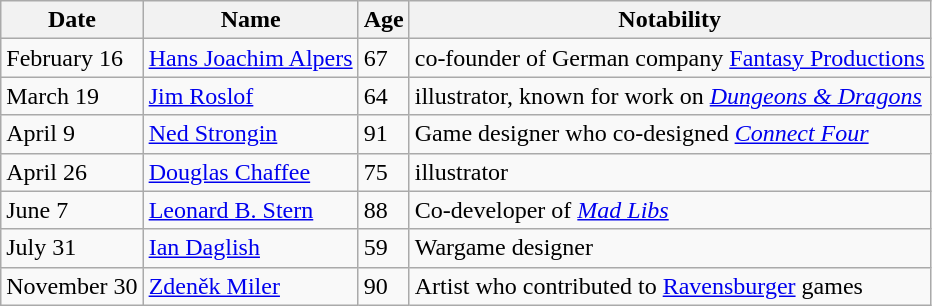<table class="wikitable">
<tr>
<th>Date</th>
<th>Name</th>
<th>Age</th>
<th>Notability</th>
</tr>
<tr>
<td>February 16</td>
<td><a href='#'>Hans Joachim Alpers</a></td>
<td>67</td>
<td>co-founder of German company <a href='#'>Fantasy Productions</a></td>
</tr>
<tr>
<td>March 19</td>
<td><a href='#'>Jim Roslof</a></td>
<td>64</td>
<td>illustrator, known for work on <em><a href='#'>Dungeons & Dragons</a></em></td>
</tr>
<tr>
<td>April 9</td>
<td><a href='#'>Ned Strongin</a></td>
<td>91</td>
<td>Game designer who co-designed <em><a href='#'>Connect Four</a></em></td>
</tr>
<tr>
<td>April 26</td>
<td><a href='#'>Douglas Chaffee</a></td>
<td>75</td>
<td>illustrator</td>
</tr>
<tr>
<td>June 7</td>
<td><a href='#'>Leonard B. Stern</a></td>
<td>88</td>
<td>Co-developer of <em><a href='#'>Mad Libs</a></em></td>
</tr>
<tr>
<td>July 31</td>
<td><a href='#'>Ian Daglish</a></td>
<td>59</td>
<td>Wargame designer</td>
</tr>
<tr>
<td>November 30</td>
<td><a href='#'>Zdeněk Miler</a></td>
<td>90</td>
<td>Artist who contributed to <a href='#'>Ravensburger</a> games</td>
</tr>
</table>
